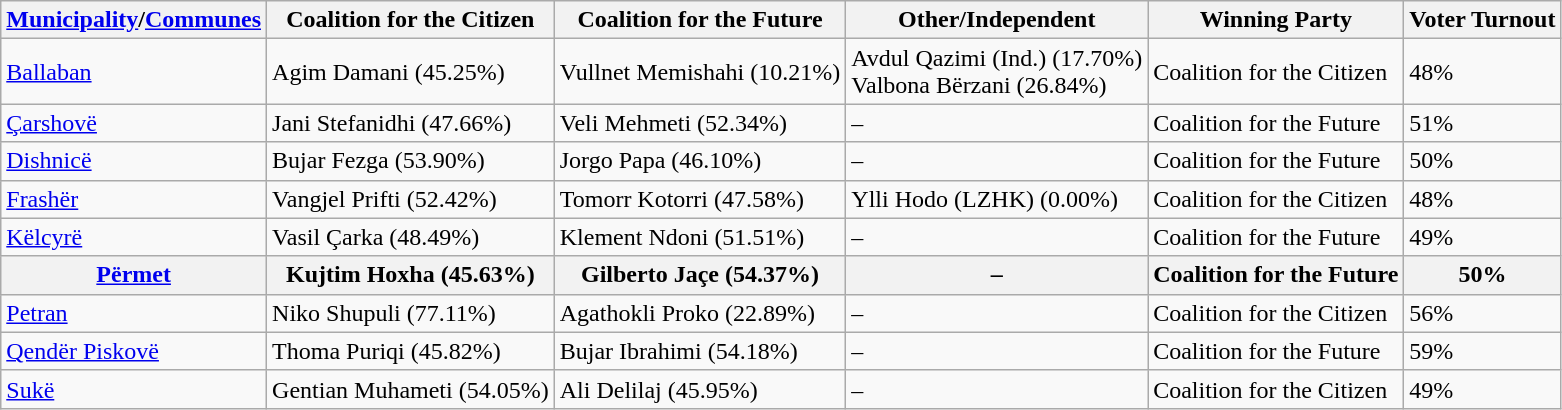<table class="wikitable">
<tr>
<th><a href='#'>Municipality</a>/<a href='#'>Communes</a></th>
<th>Coalition for the Citizen</th>
<th>Coalition for the Future</th>
<th>Other/Independent</th>
<th>Winning Party</th>
<th>Voter Turnout</th>
</tr>
<tr>
<td><a href='#'>Ballaban</a></td>
<td>Agim Damani (45.25%)</td>
<td>Vullnet Memishahi (10.21%)</td>
<td>Avdul Qazimi (Ind.) (17.70%)<br>Valbona Bërzani (26.84%)</td>
<td>Coalition for the Citizen</td>
<td>48%</td>
</tr>
<tr>
<td><a href='#'>Çarshovë</a></td>
<td>Jani Stefanidhi (47.66%)</td>
<td>Veli Mehmeti (52.34%)</td>
<td>–</td>
<td>Coalition for the Future</td>
<td>51%</td>
</tr>
<tr>
<td><a href='#'>Dishnicë</a></td>
<td>Bujar Fezga (53.90%)</td>
<td>Jorgo Papa (46.10%)</td>
<td>–</td>
<td>Coalition for the Future</td>
<td>50%</td>
</tr>
<tr>
<td><a href='#'>Frashër</a></td>
<td>Vangjel Prifti (52.42%)</td>
<td>Tomorr Kotorri (47.58%)</td>
<td>Ylli Hodo (LZHK) (0.00%)</td>
<td>Coalition for the Citizen</td>
<td>48%</td>
</tr>
<tr>
<td><a href='#'>Këlcyrë</a></td>
<td>Vasil Çarka (48.49%)</td>
<td>Klement Ndoni (51.51%)</td>
<td>–</td>
<td>Coalition for the Future</td>
<td>49%</td>
</tr>
<tr>
<th><a href='#'>Përmet</a></th>
<th>Kujtim Hoxha (45.63%)</th>
<th>Gilberto Jaçe (54.37%)</th>
<th>–</th>
<th>Coalition for the Future</th>
<th>50%</th>
</tr>
<tr>
<td><a href='#'>Petran</a></td>
<td>Niko Shupuli (77.11%)</td>
<td>Agathokli Proko (22.89%)</td>
<td>–</td>
<td>Coalition for the Citizen</td>
<td>56%</td>
</tr>
<tr>
<td><a href='#'>Qendër Piskovë</a></td>
<td>Thoma Puriqi (45.82%)</td>
<td>Bujar Ibrahimi (54.18%)</td>
<td>–</td>
<td>Coalition for the Future</td>
<td>59%</td>
</tr>
<tr>
<td><a href='#'>Sukë</a></td>
<td>Gentian Muhameti (54.05%)</td>
<td>Ali Delilaj (45.95%)</td>
<td>–</td>
<td>Coalition for the Citizen</td>
<td>49%</td>
</tr>
</table>
